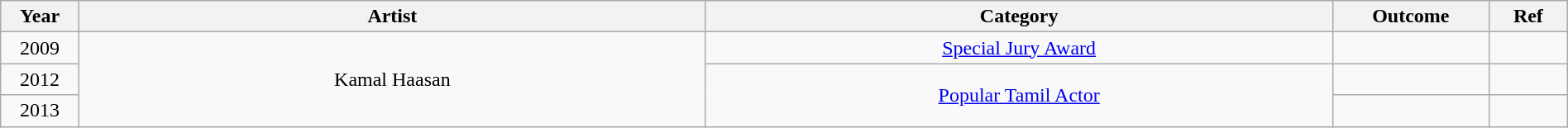<table class="wikitable" style="width:100%;">
<tr>
<th width=5%>Year</th>
<th style="width:40%;">Artist</th>
<th style="width:40%;">Category</th>
<th style="width:10%;">Outcome</th>
<th style="width:5%;">Ref</th>
</tr>
<tr>
<td style="text-align:center;">2009</td>
<td rowspan="3" style="text-align:center;">Kamal Haasan</td>
<td style="text-align:center;"><a href='#'>Special Jury Award</a></td>
<td></td>
<td></td>
</tr>
<tr>
<td style="text-align:center;">2012</td>
<td rowspan="2" style="text-align:center;"><a href='#'>Popular Tamil Actor</a></td>
<td></td>
<td></td>
</tr>
<tr>
<td style="text-align:center;">2013</td>
<td></td>
<td></td>
</tr>
</table>
